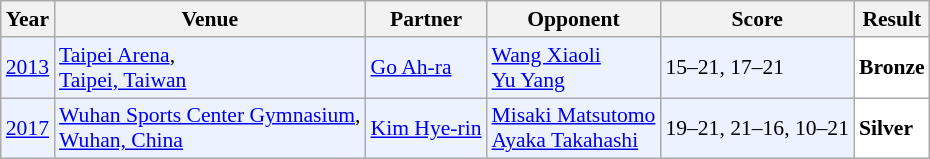<table class="sortable wikitable" style="font-size: 90%;">
<tr>
<th>Year</th>
<th>Venue</th>
<th>Partner</th>
<th>Opponent</th>
<th>Score</th>
<th>Result</th>
</tr>
<tr style="background:#ECF2FF">
<td align="center"><a href='#'>2013</a></td>
<td align="left"><a href='#'>Taipei Arena</a>,<br><a href='#'>Taipei, Taiwan</a></td>
<td align="left"> <a href='#'>Go Ah-ra</a></td>
<td align="left"> <a href='#'>Wang Xiaoli</a> <br>  <a href='#'>Yu Yang</a></td>
<td align="left">15–21, 17–21</td>
<td style="text-align:left; background:white"> <strong>Bronze</strong></td>
</tr>
<tr style="background:#ECF2FF">
<td align="center"><a href='#'>2017</a></td>
<td align="left"><a href='#'>Wuhan Sports Center Gymnasium</a>,<br><a href='#'>Wuhan, China</a></td>
<td align="left"> <a href='#'>Kim Hye-rin</a></td>
<td align="left"> <a href='#'>Misaki Matsutomo</a> <br>  <a href='#'>Ayaka Takahashi</a></td>
<td align="left">19–21, 21–16, 10–21</td>
<td style="text-align:left; background:white"> <strong>Silver</strong></td>
</tr>
</table>
